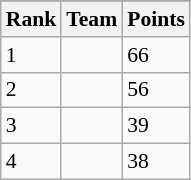<table class="wikitable" style="font-size: 90%;">
<tr>
</tr>
<tr>
<th>Rank</th>
<th>Team</th>
<th>Points</th>
</tr>
<tr>
<td>1</td>
<td></td>
<td>66</td>
</tr>
<tr>
<td>2</td>
<td></td>
<td>56</td>
</tr>
<tr>
<td>3</td>
<td></td>
<td>39</td>
</tr>
<tr>
<td>4</td>
<td></td>
<td>38</td>
</tr>
</table>
